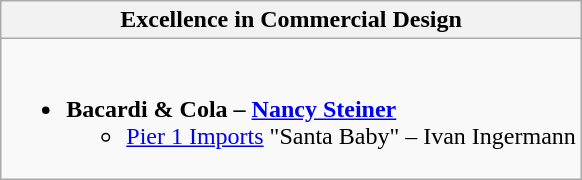<table class=wikitable style="width=100%">
<tr>
<th>Excellence in Commercial Design</th>
</tr>
<tr>
<td valign="top"><br><ul><li><strong>Bacardi & Cola – <a href='#'>Nancy Steiner</a></strong><ul><li><a href='#'>Pier 1 Imports</a> "Santa Baby" – Ivan Ingermann</li></ul></li></ul></td>
</tr>
</table>
